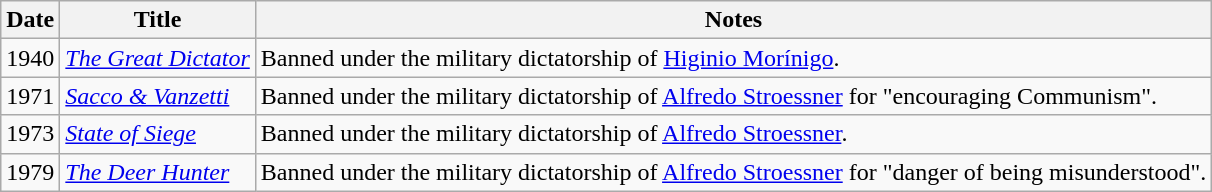<table class="wikitable sortable">
<tr>
<th>Date</th>
<th>Title</th>
<th>Notes</th>
</tr>
<tr>
<td>1940</td>
<td><em><a href='#'>The Great Dictator</a></em></td>
<td>Banned under the military dictatorship of <a href='#'>Higinio Morínigo</a>.</td>
</tr>
<tr>
<td>1971</td>
<td><em><a href='#'>Sacco & Vanzetti</a></em></td>
<td>Banned under the military dictatorship of <a href='#'>Alfredo Stroessner</a> for "encouraging Communism".</td>
</tr>
<tr>
<td>1973</td>
<td><em><a href='#'>State of Siege</a></em></td>
<td>Banned under the military dictatorship of <a href='#'>Alfredo Stroessner</a>.</td>
</tr>
<tr>
<td>1979</td>
<td><em><a href='#'>The Deer Hunter</a></em></td>
<td>Banned under the military dictatorship of <a href='#'>Alfredo Stroessner</a> for "danger of being misunderstood".</td>
</tr>
</table>
